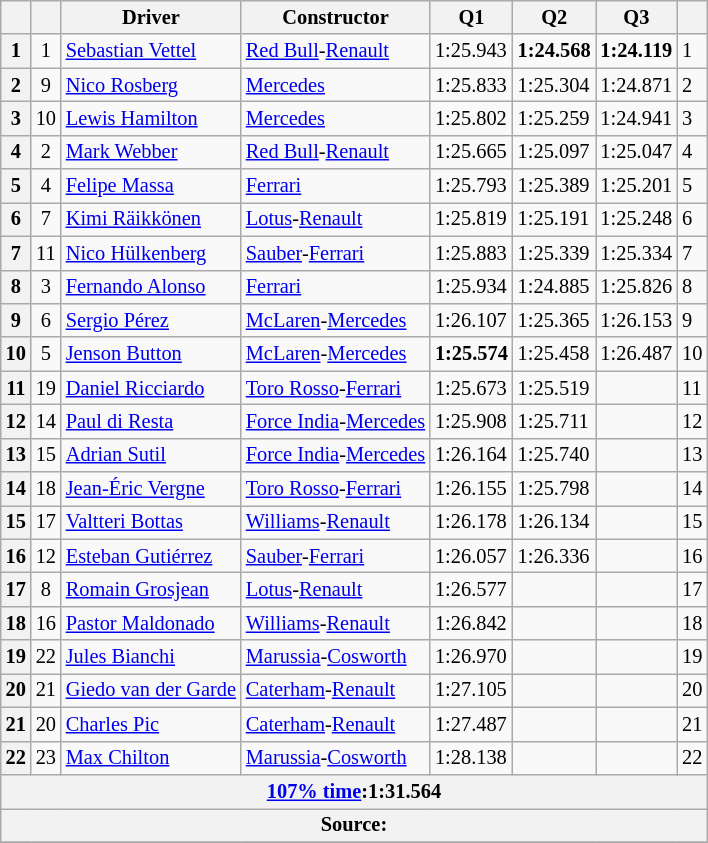<table class="wikitable sortable" style="font-size:85%">
<tr>
<th></th>
<th></th>
<th>Driver</th>
<th>Constructor</th>
<th>Q1</th>
<th>Q2</th>
<th>Q3</th>
<th></th>
</tr>
<tr>
<th>1</th>
<td align="center">1</td>
<td> <a href='#'>Sebastian Vettel</a></td>
<td><a href='#'>Red Bull</a>-<a href='#'>Renault</a></td>
<td>1:25.943</td>
<td><strong>1:24.568</strong></td>
<td><strong>1:24.119</strong></td>
<td>1</td>
</tr>
<tr>
<th>2</th>
<td align="center">9</td>
<td> <a href='#'>Nico Rosberg</a></td>
<td><a href='#'>Mercedes</a></td>
<td>1:25.833</td>
<td>1:25.304</td>
<td>1:24.871</td>
<td>2</td>
</tr>
<tr>
<th>3</th>
<td align="center">10</td>
<td> <a href='#'>Lewis Hamilton</a></td>
<td><a href='#'>Mercedes</a></td>
<td>1:25.802</td>
<td>1:25.259</td>
<td>1:24.941</td>
<td>3</td>
</tr>
<tr>
<th>4</th>
<td align="center">2</td>
<td> <a href='#'>Mark Webber</a></td>
<td><a href='#'>Red Bull</a>-<a href='#'>Renault</a></td>
<td>1:25.665</td>
<td>1:25.097</td>
<td>1:25.047</td>
<td>4</td>
</tr>
<tr>
<th>5</th>
<td align="center">4</td>
<td> <a href='#'>Felipe Massa</a></td>
<td><a href='#'>Ferrari</a></td>
<td>1:25.793</td>
<td>1:25.389</td>
<td>1:25.201</td>
<td>5</td>
</tr>
<tr>
<th>6</th>
<td align="center">7</td>
<td> <a href='#'>Kimi Räikkönen</a></td>
<td><a href='#'>Lotus</a>-<a href='#'>Renault</a></td>
<td>1:25.819</td>
<td>1:25.191</td>
<td>1:25.248</td>
<td>6</td>
</tr>
<tr>
<th>7</th>
<td align="center">11</td>
<td> <a href='#'>Nico Hülkenberg</a></td>
<td><a href='#'>Sauber</a>-<a href='#'>Ferrari</a></td>
<td>1:25.883</td>
<td>1:25.339</td>
<td>1:25.334</td>
<td>7</td>
</tr>
<tr>
<th>8</th>
<td align="center">3</td>
<td> <a href='#'>Fernando Alonso</a></td>
<td><a href='#'>Ferrari</a></td>
<td>1:25.934</td>
<td>1:24.885</td>
<td>1:25.826</td>
<td>8</td>
</tr>
<tr>
<th>9</th>
<td align="center">6</td>
<td> <a href='#'>Sergio Pérez</a></td>
<td><a href='#'>McLaren</a>-<a href='#'>Mercedes</a></td>
<td>1:26.107</td>
<td>1:25.365</td>
<td>1:26.153</td>
<td>9</td>
</tr>
<tr>
<th>10</th>
<td align="center">5</td>
<td> <a href='#'>Jenson Button</a></td>
<td><a href='#'>McLaren</a>-<a href='#'>Mercedes</a></td>
<td><strong>1:25.574</strong></td>
<td>1:25.458</td>
<td>1:26.487</td>
<td>10</td>
</tr>
<tr>
<th>11</th>
<td align="center">19</td>
<td> <a href='#'>Daniel Ricciardo</a></td>
<td><a href='#'>Toro Rosso</a>-<a href='#'>Ferrari</a></td>
<td>1:25.673</td>
<td>1:25.519</td>
<td></td>
<td>11</td>
</tr>
<tr>
<th>12</th>
<td align="center">14</td>
<td> <a href='#'>Paul di Resta</a></td>
<td><a href='#'>Force India</a>-<a href='#'>Mercedes</a></td>
<td>1:25.908</td>
<td>1:25.711</td>
<td></td>
<td>12</td>
</tr>
<tr>
<th>13</th>
<td align="center">15</td>
<td> <a href='#'>Adrian Sutil</a></td>
<td><a href='#'>Force India</a>-<a href='#'>Mercedes</a></td>
<td>1:26.164</td>
<td>1:25.740</td>
<td></td>
<td>13</td>
</tr>
<tr>
<th>14</th>
<td align="center">18</td>
<td> <a href='#'>Jean-Éric Vergne</a></td>
<td><a href='#'>Toro Rosso</a>-<a href='#'>Ferrari</a></td>
<td>1:26.155</td>
<td>1:25.798</td>
<td></td>
<td>14</td>
</tr>
<tr>
<th>15</th>
<td align="center">17</td>
<td> <a href='#'>Valtteri Bottas</a></td>
<td><a href='#'>Williams</a>-<a href='#'>Renault</a></td>
<td>1:26.178</td>
<td>1:26.134</td>
<td></td>
<td>15</td>
</tr>
<tr>
<th>16</th>
<td align="center">12</td>
<td> <a href='#'>Esteban Gutiérrez</a></td>
<td><a href='#'>Sauber</a>-<a href='#'>Ferrari</a></td>
<td>1:26.057</td>
<td>1:26.336</td>
<td></td>
<td>16</td>
</tr>
<tr>
<th>17</th>
<td align="center">8</td>
<td> <a href='#'>Romain Grosjean</a></td>
<td><a href='#'>Lotus</a>-<a href='#'>Renault</a></td>
<td>1:26.577</td>
<td></td>
<td></td>
<td>17</td>
</tr>
<tr>
<th>18</th>
<td align="center">16</td>
<td> <a href='#'>Pastor Maldonado</a></td>
<td><a href='#'>Williams</a>-<a href='#'>Renault</a></td>
<td>1:26.842</td>
<td></td>
<td></td>
<td>18</td>
</tr>
<tr>
<th>19</th>
<td align="center">22</td>
<td> <a href='#'>Jules Bianchi</a></td>
<td><a href='#'>Marussia</a>-<a href='#'>Cosworth</a></td>
<td>1:26.970</td>
<td></td>
<td></td>
<td>19</td>
</tr>
<tr>
<th>20</th>
<td align="center">21</td>
<td> <a href='#'>Giedo van der Garde</a></td>
<td><a href='#'>Caterham</a>-<a href='#'>Renault</a></td>
<td>1:27.105</td>
<td></td>
<td></td>
<td>20</td>
</tr>
<tr>
<th>21</th>
<td align="center">20</td>
<td> <a href='#'>Charles Pic</a></td>
<td><a href='#'>Caterham</a>-<a href='#'>Renault</a></td>
<td>1:27.487</td>
<td></td>
<td></td>
<td>21</td>
</tr>
<tr>
<th>22</th>
<td align="center">23</td>
<td> <a href='#'>Max Chilton</a></td>
<td><a href='#'>Marussia</a>-<a href='#'>Cosworth</a></td>
<td>1:28.138</td>
<td></td>
<td></td>
<td>22</td>
</tr>
<tr>
<th colspan=8><a href='#'>107% time</a>:1:31.564</th>
</tr>
<tr>
<th colspan=8>Source:</th>
</tr>
<tr>
</tr>
</table>
